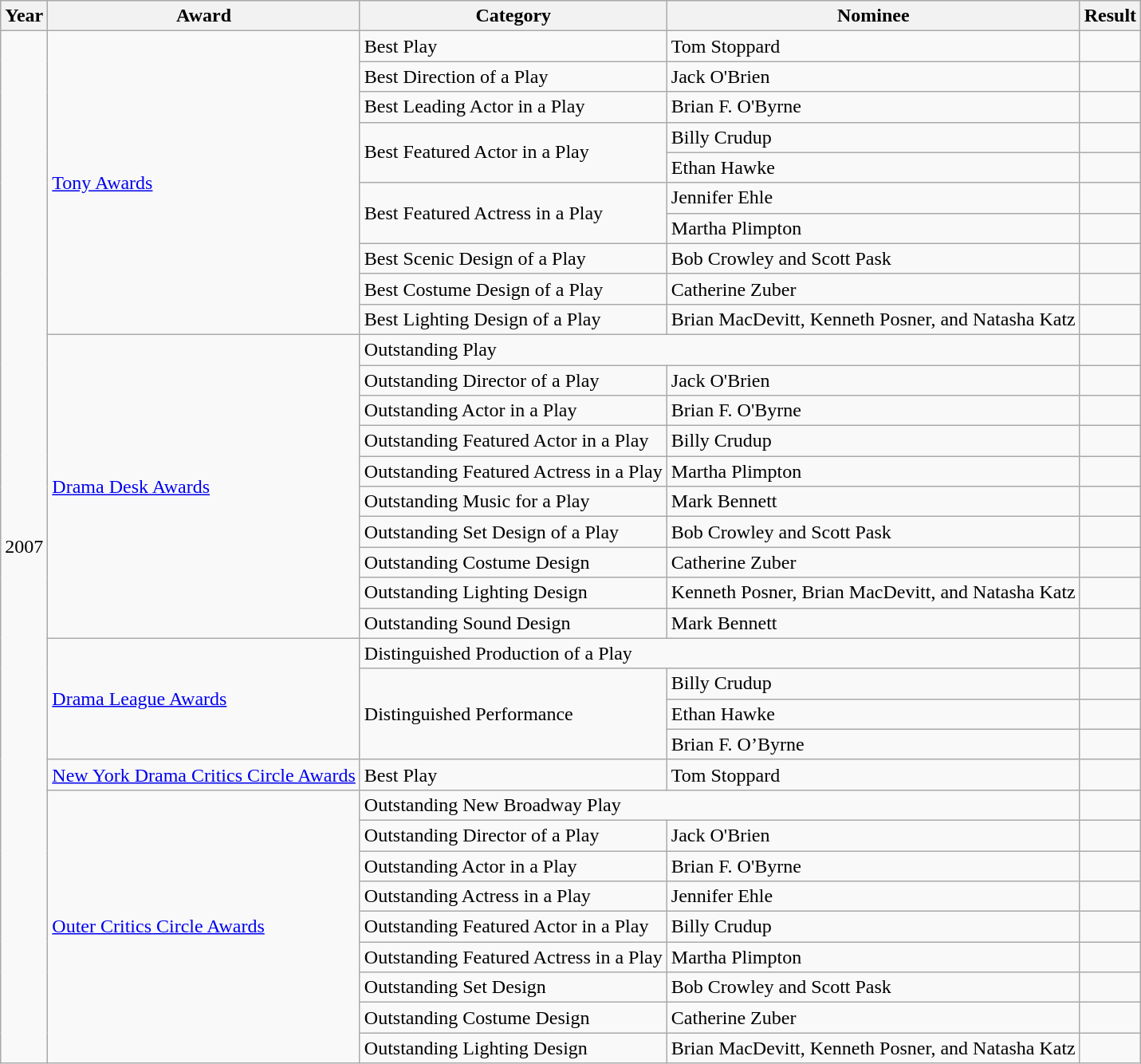<table class="wikitable">
<tr>
<th>Year</th>
<th>Award</th>
<th>Category</th>
<th>Nominee</th>
<th>Result</th>
</tr>
<tr>
<td rowspan="34">2007</td>
<td rowspan="10"><a href='#'>Tony Awards</a></td>
<td>Best Play</td>
<td>Tom Stoppard</td>
<td></td>
</tr>
<tr>
<td>Best Direction of a Play</td>
<td>Jack O'Brien</td>
<td></td>
</tr>
<tr>
<td>Best Leading Actor in a Play</td>
<td>Brian F. O'Byrne</td>
<td></td>
</tr>
<tr>
<td rowspan="2">Best Featured Actor in a Play</td>
<td>Billy Crudup</td>
<td></td>
</tr>
<tr>
<td>Ethan Hawke</td>
<td></td>
</tr>
<tr>
<td rowspan="2">Best Featured Actress in a Play</td>
<td>Jennifer Ehle</td>
<td></td>
</tr>
<tr>
<td>Martha Plimpton</td>
<td></td>
</tr>
<tr>
<td>Best Scenic Design of a Play</td>
<td>Bob Crowley and Scott Pask</td>
<td></td>
</tr>
<tr>
<td>Best Costume Design of a Play</td>
<td>Catherine Zuber</td>
<td></td>
</tr>
<tr>
<td>Best Lighting Design of a Play</td>
<td>Brian MacDevitt, Kenneth Posner, and Natasha Katz</td>
<td></td>
</tr>
<tr>
<td rowspan="10"><a href='#'>Drama Desk Awards</a></td>
<td colspan="2">Outstanding Play</td>
<td></td>
</tr>
<tr>
<td>Outstanding Director of a Play</td>
<td>Jack O'Brien</td>
<td></td>
</tr>
<tr>
<td>Outstanding Actor in a Play</td>
<td>Brian F. O'Byrne</td>
<td></td>
</tr>
<tr>
<td>Outstanding Featured Actor in a Play</td>
<td>Billy Crudup</td>
<td></td>
</tr>
<tr>
<td>Outstanding Featured Actress in a Play</td>
<td>Martha Plimpton</td>
<td></td>
</tr>
<tr>
<td>Outstanding Music for a Play</td>
<td>Mark Bennett</td>
<td></td>
</tr>
<tr>
<td>Outstanding Set Design of a Play</td>
<td>Bob Crowley and Scott Pask</td>
<td></td>
</tr>
<tr>
<td>Outstanding Costume Design</td>
<td>Catherine Zuber</td>
<td></td>
</tr>
<tr>
<td>Outstanding Lighting Design</td>
<td>Kenneth Posner, Brian MacDevitt, and Natasha Katz</td>
<td></td>
</tr>
<tr>
<td>Outstanding Sound Design</td>
<td>Mark Bennett</td>
<td></td>
</tr>
<tr>
<td rowspan="4"><a href='#'>Drama League Awards</a></td>
<td colspan="2">Distinguished Production of a Play</td>
<td></td>
</tr>
<tr>
<td rowspan="3">Distinguished Performance</td>
<td>Billy Crudup</td>
<td></td>
</tr>
<tr>
<td>Ethan Hawke</td>
<td></td>
</tr>
<tr>
<td>Brian F. O’Byrne</td>
<td></td>
</tr>
<tr>
<td><a href='#'>New York Drama Critics Circle Awards</a></td>
<td>Best Play</td>
<td>Tom Stoppard</td>
<td></td>
</tr>
<tr>
<td rowspan="9"><a href='#'>Outer Critics Circle Awards</a></td>
<td colspan="2">Outstanding New Broadway Play</td>
<td></td>
</tr>
<tr>
<td>Outstanding Director of a Play</td>
<td>Jack O'Brien</td>
<td></td>
</tr>
<tr>
<td>Outstanding Actor in a Play</td>
<td>Brian F. O'Byrne</td>
<td></td>
</tr>
<tr>
<td>Outstanding Actress in a Play</td>
<td>Jennifer Ehle</td>
<td></td>
</tr>
<tr>
<td>Outstanding Featured Actor in a Play</td>
<td>Billy Crudup</td>
<td></td>
</tr>
<tr>
<td>Outstanding Featured Actress in a Play</td>
<td>Martha Plimpton</td>
<td></td>
</tr>
<tr>
<td>Outstanding Set Design</td>
<td>Bob Crowley and Scott Pask</td>
<td></td>
</tr>
<tr>
<td>Outstanding Costume Design</td>
<td>Catherine Zuber</td>
<td></td>
</tr>
<tr>
<td>Outstanding Lighting Design</td>
<td>Brian MacDevitt, Kenneth Posner, and Natasha Katz</td>
<td></td>
</tr>
</table>
